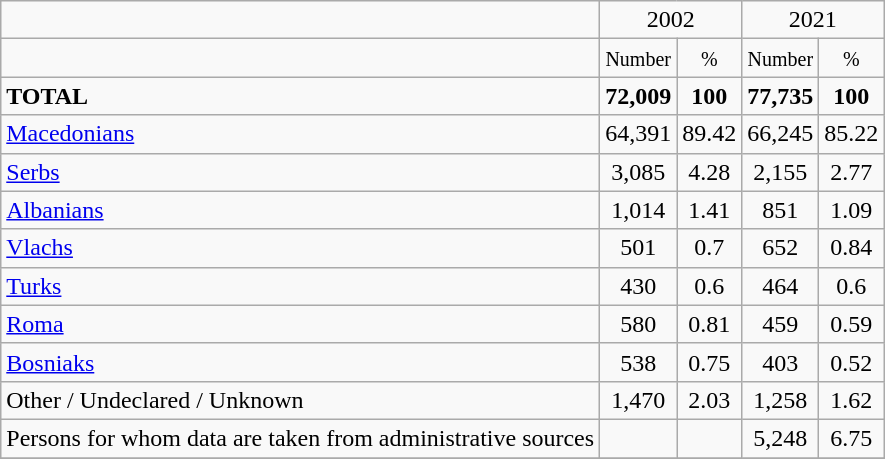<table class="wikitable">
<tr>
<td></td>
<td colspan="2" align="center">2002</td>
<td colspan="2" align="center">2021</td>
</tr>
<tr>
<td></td>
<td align="center"><small>Number</small></td>
<td align="center"><small>%</small></td>
<td align="center"><small>Number</small></td>
<td align="center"><small>%</small></td>
</tr>
<tr>
<td><strong>TOTAL</strong></td>
<td align="center"><strong>72,009</strong></td>
<td align="center"><strong>100</strong></td>
<td align="center"><strong>77,735</strong></td>
<td align="center"><strong>100</strong></td>
</tr>
<tr>
<td><a href='#'>Macedonians</a></td>
<td align="center">64,391</td>
<td align="center">89.42</td>
<td align="center">66,245</td>
<td align="center">85.22</td>
</tr>
<tr>
<td><a href='#'>Serbs</a></td>
<td align="center">3,085</td>
<td align="center">4.28</td>
<td align="center">2,155</td>
<td align="center">2.77</td>
</tr>
<tr>
<td><a href='#'>Albanians</a></td>
<td align="center">1,014</td>
<td align="center">1.41</td>
<td align="center">851</td>
<td align="center">1.09</td>
</tr>
<tr>
<td><a href='#'>Vlachs</a></td>
<td align="center">501</td>
<td align="center">0.7</td>
<td align="center">652</td>
<td align="center">0.84</td>
</tr>
<tr>
<td><a href='#'>Turks</a></td>
<td align="center">430</td>
<td align="center">0.6</td>
<td align="center">464</td>
<td align="center">0.6</td>
</tr>
<tr>
<td><a href='#'>Roma</a></td>
<td align="center">580</td>
<td align="center">0.81</td>
<td align="center">459</td>
<td align="center">0.59</td>
</tr>
<tr>
<td><a href='#'>Bosniaks</a></td>
<td align="center">538</td>
<td align="center">0.75</td>
<td align="center">403</td>
<td align="center">0.52</td>
</tr>
<tr>
<td>Other / Undeclared / Unknown</td>
<td align="center">1,470</td>
<td align="center">2.03</td>
<td align="center">1,258</td>
<td align="center">1.62</td>
</tr>
<tr>
<td>Persons for whom data are taken from administrative sources</td>
<td align="center"></td>
<td align="center"></td>
<td align="center">5,248</td>
<td align="center">6.75</td>
</tr>
<tr>
</tr>
</table>
